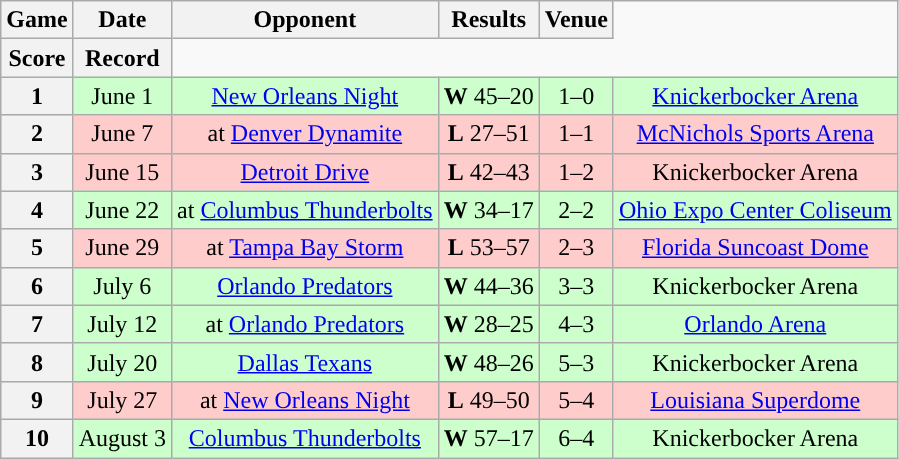<table class="wikitable" style="text-align:center">
<tr>
<th>Game</th>
<th>Date</th>
<th>Opponent</th>
<th>Results</th>
<th>Venue</th>
</tr>
<tr>
<th>Score</th>
<th>Record</th>
</tr>
<tr style="background:#cfc">
<th>1</th>
<td>June 1</td>
<td><a href='#'>New Orleans Night</a></td>
<td><strong>W</strong> 45–20</td>
<td>1–0</td>
<td><a href='#'>Knickerbocker Arena</a></td>
</tr>
<tr style="background:#fcc">
<th>2</th>
<td>June 7</td>
<td>at <a href='#'>Denver Dynamite</a></td>
<td><strong>L</strong> 27–51</td>
<td>1–1</td>
<td><a href='#'>McNichols Sports Arena</a></td>
</tr>
<tr style="background:#fcc">
<th>3</th>
<td>June 15</td>
<td><a href='#'>Detroit Drive</a></td>
<td><strong>L</strong> 42–43</td>
<td>1–2</td>
<td>Knickerbocker Arena</td>
</tr>
<tr style="background:#cfc">
<th>4</th>
<td>June 22</td>
<td>at <a href='#'>Columbus Thunderbolts</a></td>
<td><strong>W</strong> 34–17</td>
<td>2–2</td>
<td><a href='#'>Ohio Expo Center Coliseum</a></td>
</tr>
<tr style="background:#fcc">
<th>5</th>
<td>June 29</td>
<td>at <a href='#'>Tampa Bay Storm</a></td>
<td><strong>L</strong> 53–57</td>
<td>2–3</td>
<td><a href='#'>Florida Suncoast Dome</a></td>
</tr>
<tr style="background:#cfc">
<th>6</th>
<td>July 6</td>
<td><a href='#'>Orlando Predators</a></td>
<td><strong>W</strong> 44–36</td>
<td>3–3</td>
<td>Knickerbocker Arena</td>
</tr>
<tr style="background:#cfc">
<th>7</th>
<td>July 12</td>
<td>at <a href='#'>Orlando Predators</a></td>
<td><strong>W</strong> 28–25</td>
<td>4–3</td>
<td><a href='#'>Orlando Arena</a></td>
</tr>
<tr style="background:#cfc">
<th>8</th>
<td>July 20</td>
<td><a href='#'>Dallas Texans</a></td>
<td><strong>W</strong> 48–26</td>
<td>5–3</td>
<td>Knickerbocker Arena</td>
</tr>
<tr style="background:#fcc">
<th>9</th>
<td>July 27</td>
<td>at <a href='#'>New Orleans Night</a></td>
<td><strong>L</strong> 49–50</td>
<td>5–4</td>
<td><a href='#'>Louisiana Superdome</a></td>
</tr>
<tr style="background:#cfc">
<th>10</th>
<td>August 3</td>
<td><a href='#'>Columbus Thunderbolts</a></td>
<td><strong>W</strong> 57–17</td>
<td>6–4</td>
<td>Knickerbocker Arena</td>
</tr>
</table>
